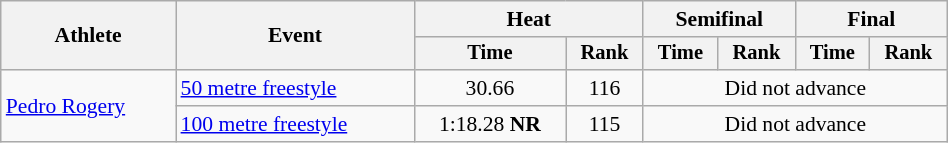<table class="wikitable" style="text-align:center; font-size:90%; width:50%;">
<tr>
<th rowspan="2">Athlete</th>
<th rowspan="2">Event</th>
<th colspan="2">Heat</th>
<th colspan="2">Semifinal</th>
<th colspan="2">Final</th>
</tr>
<tr style="font-size:95%">
<th>Time</th>
<th>Rank</th>
<th>Time</th>
<th>Rank</th>
<th>Time</th>
<th>Rank</th>
</tr>
<tr>
<td align=left rowspan=2><a href='#'>Pedro Rogery</a></td>
<td align=left><a href='#'>50 metre freestyle</a></td>
<td>30.66</td>
<td>116</td>
<td colspan=4>Did not advance</td>
</tr>
<tr>
<td align=left><a href='#'>100 metre freestyle</a></td>
<td>1:18.28  <strong>NR</strong></td>
<td>115</td>
<td colspan=4>Did not advance</td>
</tr>
</table>
